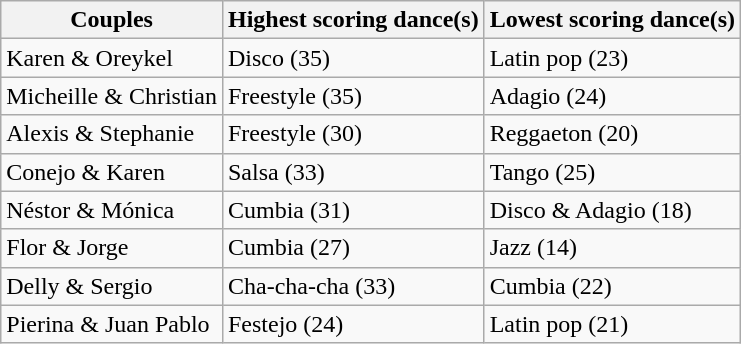<table class="wikitable">
<tr>
<th>Couples</th>
<th>Highest scoring dance(s)</th>
<th>Lowest scoring dance(s)</th>
</tr>
<tr>
<td>Karen & Oreykel</td>
<td>Disco (35)</td>
<td>Latin pop (23)</td>
</tr>
<tr>
<td>Micheille & Christian</td>
<td>Freestyle (35)</td>
<td>Adagio (24)</td>
</tr>
<tr>
<td>Alexis & Stephanie</td>
<td>Freestyle (30)</td>
<td>Reggaeton (20)</td>
</tr>
<tr>
<td>Conejo & Karen</td>
<td>Salsa (33)</td>
<td>Tango (25)</td>
</tr>
<tr>
<td>Néstor & Mónica</td>
<td>Cumbia (31)</td>
<td>Disco & Adagio (18)</td>
</tr>
<tr>
<td>Flor & Jorge</td>
<td>Cumbia (27)</td>
<td>Jazz (14)</td>
</tr>
<tr>
<td>Delly & Sergio</td>
<td>Cha-cha-cha (33)</td>
<td>Cumbia (22)</td>
</tr>
<tr>
<td>Pierina & Juan Pablo</td>
<td>Festejo (24)</td>
<td>Latin pop (21)</td>
</tr>
</table>
